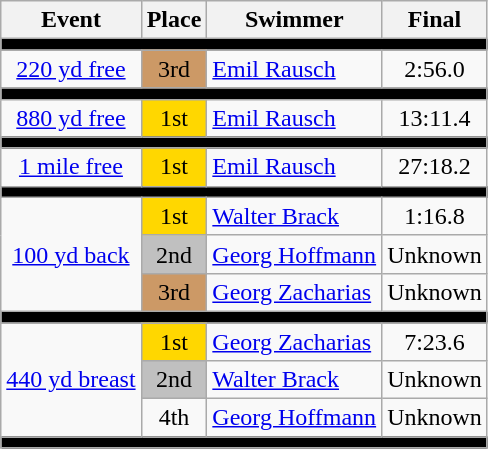<table class=wikitable style="text-align:center">
<tr>
<th>Event</th>
<th>Place</th>
<th>Swimmer</th>
<th>Final</th>
</tr>
<tr bgcolor=black>
<td colspan=4></td>
</tr>
<tr>
<td><a href='#'>220 yd free</a></td>
<td bgcolor=cc9966>3rd</td>
<td align=left><a href='#'>Emil Rausch</a></td>
<td>2:56.0</td>
</tr>
<tr bgcolor=black>
<td colspan=4></td>
</tr>
<tr>
<td><a href='#'>880 yd free</a></td>
<td bgcolor=gold>1st</td>
<td align=left><a href='#'>Emil Rausch</a></td>
<td>13:11.4</td>
</tr>
<tr bgcolor=black>
<td colspan=4></td>
</tr>
<tr>
<td><a href='#'>1 mile free</a></td>
<td bgcolor=gold>1st</td>
<td align=left><a href='#'>Emil Rausch</a></td>
<td>27:18.2</td>
</tr>
<tr bgcolor=black>
<td colspan=4></td>
</tr>
<tr>
<td rowspan=3><a href='#'>100 yd back</a></td>
<td bgcolor=gold>1st</td>
<td align=left><a href='#'>Walter Brack</a></td>
<td>1:16.8</td>
</tr>
<tr>
<td bgcolor=silver>2nd</td>
<td align=left><a href='#'>Georg Hoffmann</a></td>
<td>Unknown</td>
</tr>
<tr>
<td bgcolor=cc9966>3rd</td>
<td align=left><a href='#'>Georg Zacharias</a></td>
<td>Unknown</td>
</tr>
<tr bgcolor=black>
<td colspan=4></td>
</tr>
<tr>
<td rowspan=3><a href='#'>440 yd breast</a></td>
<td bgcolor=gold>1st</td>
<td align=left><a href='#'>Georg Zacharias</a></td>
<td>7:23.6</td>
</tr>
<tr>
<td bgcolor=silver>2nd</td>
<td align=left><a href='#'>Walter Brack</a></td>
<td>Unknown</td>
</tr>
<tr>
<td>4th</td>
<td align=left><a href='#'>Georg Hoffmann</a></td>
<td>Unknown</td>
</tr>
<tr bgcolor=black>
<td colspan=4></td>
</tr>
</table>
